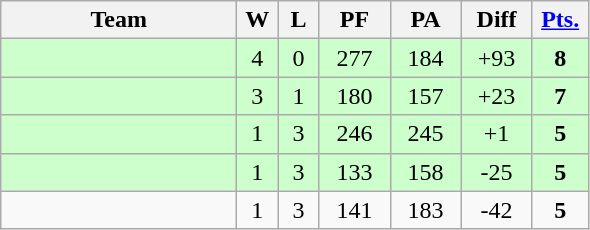<table class=wikitable>
<tr align=center>
<th width=150px>Team</th>
<th width=20px>W</th>
<th width=20px>L</th>
<th width=40px>PF</th>
<th width=40px>PA</th>
<th width=40px>Diff</th>
<th width=30px><a href='#'>Pts.</a></th>
</tr>
<tr align=center bgcolor="#ccffcc">
<td align=left></td>
<td>4</td>
<td>0</td>
<td>277</td>
<td>184</td>
<td>+93</td>
<td><strong>8</strong></td>
</tr>
<tr align=center bgcolor="#ccffcc">
<td align=left></td>
<td>3</td>
<td>1</td>
<td>180</td>
<td>157</td>
<td>+23</td>
<td><strong>7</strong></td>
</tr>
<tr align=center bgcolor="#ccffcc">
<td align=left></td>
<td>1</td>
<td>3</td>
<td>246</td>
<td>245</td>
<td>+1</td>
<td><strong>5</strong></td>
</tr>
<tr align=center bgcolor="#ccffcc">
<td align=left></td>
<td>1</td>
<td>3</td>
<td>133</td>
<td>158</td>
<td>-25</td>
<td><strong>5</strong></td>
</tr>
<tr align=center>
<td align=left></td>
<td>1</td>
<td>3</td>
<td>141</td>
<td>183</td>
<td>-42</td>
<td><strong>5</strong></td>
</tr>
</table>
